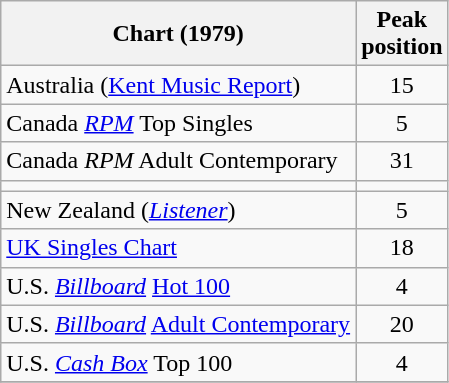<table class="wikitable sortable">
<tr>
<th>Chart (1979)</th>
<th>Peak<br>position</th>
</tr>
<tr>
<td>Australia (<a href='#'>Kent Music Report</a>)</td>
<td style="text-align:center;">15</td>
</tr>
<tr>
<td>Canada <em><a href='#'>RPM</a></em>  Top Singles</td>
<td style="text-align:center;">5</td>
</tr>
<tr>
<td>Canada <em>RPM</em> Adult Contemporary</td>
<td style="text-align:center;">31</td>
</tr>
<tr>
<td></td>
</tr>
<tr>
<td>New Zealand (<em><a href='#'>Listener</a></em>)</td>
<td style="text-align:center;">5</td>
</tr>
<tr>
<td><a href='#'>UK Singles Chart</a></td>
<td style="text-align:center;">18</td>
</tr>
<tr>
<td>U.S. <em><a href='#'>Billboard</a></em> <a href='#'>Hot 100</a></td>
<td style="text-align:center;">4</td>
</tr>
<tr>
<td>U.S. <em><a href='#'>Billboard</a></em> <a href='#'>Adult Contemporary</a></td>
<td style="text-align:center;">20</td>
</tr>
<tr>
<td>U.S. <a href='#'><em>Cash Box</em></a> Top 100</td>
<td align="center">4</td>
</tr>
<tr>
</tr>
</table>
